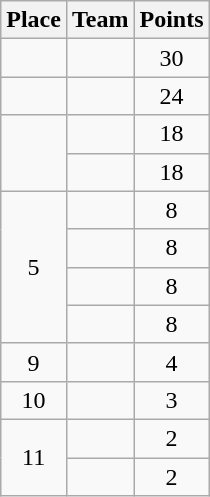<table class="wikitable" style="text-align:center; padding-bottom:0;">
<tr>
<th>Place</th>
<th style="text-align:left;">Team</th>
<th>Points</th>
</tr>
<tr>
<td></td>
<td align=left></td>
<td>30</td>
</tr>
<tr>
<td></td>
<td align=left></td>
<td>24</td>
</tr>
<tr>
<td rowspan=2></td>
<td align=left></td>
<td>18</td>
</tr>
<tr>
<td align=left></td>
<td>18</td>
</tr>
<tr>
<td rowspan=4>5</td>
<td align=left></td>
<td>8</td>
</tr>
<tr>
<td align=left></td>
<td>8</td>
</tr>
<tr>
<td align=left></td>
<td>8</td>
</tr>
<tr>
<td align=left></td>
<td>8</td>
</tr>
<tr>
<td>9</td>
<td align=left></td>
<td>4</td>
</tr>
<tr>
<td>10</td>
<td align=left></td>
<td>3</td>
</tr>
<tr>
<td rowspan=2>11</td>
<td align=left></td>
<td>2</td>
</tr>
<tr>
<td align=left></td>
<td>2</td>
</tr>
</table>
